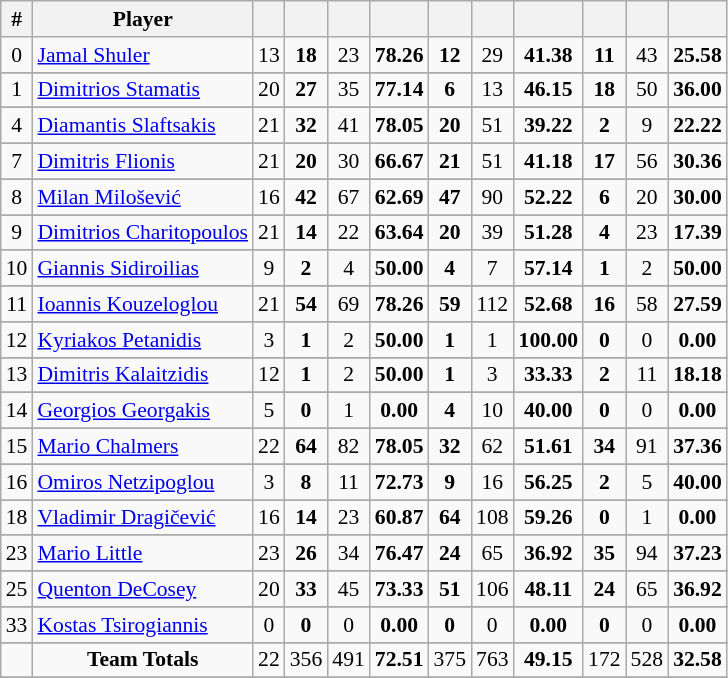<table class="wikitable sortable" style="font-size:90%; text-align:center;">
<tr>
<th>#</th>
<th>Player</th>
<th></th>
<th></th>
<th></th>
<th></th>
<th></th>
<th></th>
<th></th>
<th></th>
<th></th>
<th></th>
</tr>
<tr>
<td>0</td>
<td align="left"> <a href='#'>Jamal Shuler</a></td>
<td>13</td>
<td><strong>18</strong></td>
<td>23</td>
<td><strong>78.26</strong></td>
<td><strong>12</strong></td>
<td>29</td>
<td><strong>41.38</strong></td>
<td><strong>11</strong></td>
<td>43</td>
<td><strong>25.58</strong></td>
</tr>
<tr>
</tr>
<tr>
<td>1</td>
<td align="left"> <a href='#'>Dimitrios Stamatis</a></td>
<td>20</td>
<td><strong>27</strong></td>
<td>35</td>
<td><strong>77.14</strong></td>
<td><strong>6</strong></td>
<td>13</td>
<td><strong>46.15</strong></td>
<td><strong>18</strong></td>
<td>50</td>
<td><strong>36.00</strong></td>
</tr>
<tr>
</tr>
<tr>
<td>4</td>
<td align="left"> <a href='#'>Diamantis Slaftsakis</a></td>
<td>21</td>
<td><strong>32</strong></td>
<td>41</td>
<td><strong>78.05</strong></td>
<td><strong>20</strong></td>
<td>51</td>
<td><strong>39.22</strong></td>
<td><strong>2</strong></td>
<td>9</td>
<td><strong>22.22</strong></td>
</tr>
<tr>
</tr>
<tr>
<td>7</td>
<td align="left"> <a href='#'>Dimitris Flionis</a></td>
<td>21</td>
<td><strong>20</strong></td>
<td>30</td>
<td><strong>66.67</strong></td>
<td><strong>21</strong></td>
<td>51</td>
<td><strong>41.18</strong></td>
<td><strong>17</strong></td>
<td>56</td>
<td><strong>30.36</strong></td>
</tr>
<tr>
</tr>
<tr>
<td>8</td>
<td align="left"> <a href='#'>Milan Milošević</a></td>
<td>16</td>
<td><strong>42</strong></td>
<td>67</td>
<td><strong>62.69</strong></td>
<td><strong>47</strong></td>
<td>90</td>
<td><strong>52.22</strong></td>
<td><strong>6</strong></td>
<td>20</td>
<td><strong>30.00</strong></td>
</tr>
<tr>
</tr>
<tr>
<td>9</td>
<td align="left"> <a href='#'>Dimitrios Charitopoulos</a></td>
<td>21</td>
<td><strong>14</strong></td>
<td>22</td>
<td><strong>63.64</strong></td>
<td><strong>20</strong></td>
<td>39</td>
<td><strong>51.28</strong></td>
<td><strong>4</strong></td>
<td>23</td>
<td><strong>17.39</strong></td>
</tr>
<tr>
</tr>
<tr>
<td>10</td>
<td align="left"> <a href='#'>Giannis Sidiroilias</a></td>
<td>9</td>
<td><strong>2</strong></td>
<td>4</td>
<td><strong>50.00</strong></td>
<td><strong>4</strong></td>
<td>7</td>
<td><strong>57.14</strong></td>
<td><strong>1</strong></td>
<td>2</td>
<td><strong>50.00</strong></td>
</tr>
<tr>
</tr>
<tr>
<td>11</td>
<td align="left"> <a href='#'>Ioannis Kouzeloglou</a></td>
<td>21</td>
<td><strong>54</strong></td>
<td>69</td>
<td><strong>78.26</strong></td>
<td><strong>59</strong></td>
<td>112</td>
<td><strong>52.68</strong></td>
<td><strong>16</strong></td>
<td>58</td>
<td><strong>27.59</strong></td>
</tr>
<tr>
</tr>
<tr>
<td>12</td>
<td align="left"> <a href='#'>Kyriakos Petanidis</a></td>
<td>3</td>
<td><strong>1</strong></td>
<td>2</td>
<td><strong>50.00</strong></td>
<td><strong>1</strong></td>
<td>1</td>
<td><strong>100.00</strong></td>
<td><strong>0</strong></td>
<td>0</td>
<td><strong>0.00</strong></td>
</tr>
<tr>
</tr>
<tr>
<td>13</td>
<td align="left"> <a href='#'>Dimitris Kalaitzidis</a></td>
<td>12</td>
<td><strong>1</strong></td>
<td>2</td>
<td><strong>50.00</strong></td>
<td><strong>1</strong></td>
<td>3</td>
<td><strong>33.33</strong></td>
<td><strong>2</strong></td>
<td>11</td>
<td><strong>18.18</strong></td>
</tr>
<tr>
</tr>
<tr>
<td>14</td>
<td align="left"> <a href='#'>Georgios Georgakis</a></td>
<td>5</td>
<td><strong>0</strong></td>
<td>1</td>
<td><strong>0.00</strong></td>
<td><strong>4</strong></td>
<td>10</td>
<td><strong>40.00</strong></td>
<td><strong>0</strong></td>
<td>0</td>
<td><strong>0.00</strong></td>
</tr>
<tr>
</tr>
<tr>
<td>15</td>
<td align="left"> <a href='#'>Mario Chalmers</a></td>
<td>22</td>
<td><strong>64</strong></td>
<td>82</td>
<td><strong>78.05</strong></td>
<td><strong>32</strong></td>
<td>62</td>
<td><strong>51.61</strong></td>
<td><strong>34</strong></td>
<td>91</td>
<td><strong>37.36</strong></td>
</tr>
<tr>
</tr>
<tr>
<td>16</td>
<td align="left"> <a href='#'>Omiros Netzipoglou</a></td>
<td>3</td>
<td><strong>8</strong></td>
<td>11</td>
<td><strong>72.73</strong></td>
<td><strong>9</strong></td>
<td>16</td>
<td><strong>56.25</strong></td>
<td><strong>2</strong></td>
<td>5</td>
<td><strong>40.00</strong></td>
</tr>
<tr>
</tr>
<tr>
<td>18</td>
<td align="left"> <a href='#'>Vladimir Dragičević</a></td>
<td>16</td>
<td><strong>14</strong></td>
<td>23</td>
<td><strong>60.87</strong></td>
<td><strong>64</strong></td>
<td>108</td>
<td><strong>59.26</strong></td>
<td><strong>0</strong></td>
<td>1</td>
<td><strong>0.00</strong></td>
</tr>
<tr>
</tr>
<tr>
<td>23</td>
<td align="left"> <a href='#'>Mario Little</a></td>
<td>23</td>
<td><strong>26</strong></td>
<td>34</td>
<td><strong>76.47</strong></td>
<td><strong>24</strong></td>
<td>65</td>
<td><strong>36.92</strong></td>
<td><strong>35</strong></td>
<td>94</td>
<td><strong>37.23</strong></td>
</tr>
<tr>
</tr>
<tr>
<td>25</td>
<td align="left"> <a href='#'>Quenton DeCosey</a></td>
<td>20</td>
<td><strong>33</strong></td>
<td>45</td>
<td><strong>73.33</strong></td>
<td><strong>51</strong></td>
<td>106</td>
<td><strong>48.11</strong></td>
<td><strong>24</strong></td>
<td>65</td>
<td><strong>36.92</strong></td>
</tr>
<tr>
</tr>
<tr>
<td>33</td>
<td align="left"> <a href='#'>Kostas Tsirogiannis</a></td>
<td>0</td>
<td><strong>0</strong></td>
<td>0</td>
<td><strong>0.00</strong></td>
<td><strong>0</strong></td>
<td>0</td>
<td><strong>0.00</strong></td>
<td><strong>0</strong></td>
<td>0</td>
<td><strong>0.00</strong></td>
</tr>
<tr>
</tr>
<tr>
<td></td>
<td><strong>Team Totals</strong></td>
<td>22</td>
<td>356</td>
<td>491</td>
<td><strong>72.51</strong></td>
<td>375</td>
<td>763</td>
<td><strong>49.15</strong></td>
<td>172</td>
<td>528</td>
<td><strong>32.58</strong></td>
</tr>
<tr>
</tr>
</table>
